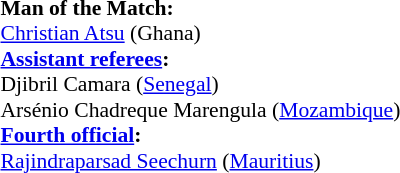<table width=50% style="font-size: 90%">
<tr>
<td><br><strong>Man of the Match:</strong>
<br><a href='#'>Christian Atsu</a> (Ghana)<br><strong><a href='#'>Assistant referees</a>:</strong>
<br>Djibril Camara (<a href='#'>Senegal</a>)
<br>Arsénio Chadreque Marengula (<a href='#'>Mozambique</a>)
<br><strong><a href='#'>Fourth official</a>:</strong>
<br><a href='#'>Rajindraparsad Seechurn</a> (<a href='#'>Mauritius</a>)</td>
</tr>
</table>
